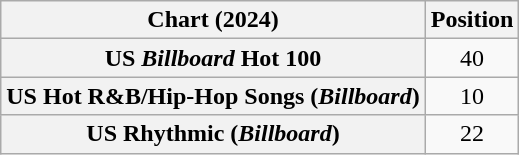<table class="wikitable sortable plainrowheaders" style="text-align:center">
<tr>
<th scope="col">Chart (2024)</th>
<th scope="col">Position</th>
</tr>
<tr>
<th scope="row">US <em>Billboard</em> Hot 100</th>
<td>40</td>
</tr>
<tr>
<th scope="row">US Hot R&B/Hip-Hop Songs (<em>Billboard</em>)</th>
<td>10</td>
</tr>
<tr>
<th scope="row">US Rhythmic (<em>Billboard</em>)</th>
<td>22</td>
</tr>
</table>
